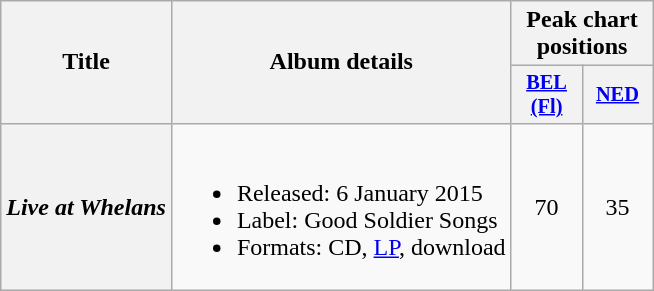<table class="wikitable plainrowheaders" style="text-align:center;">
<tr>
<th rowspan="2">Title</th>
<th rowspan="2">Album details</th>
<th colspan="2">Peak chart positions</th>
</tr>
<tr>
<th style="width:3em;font-size:85%"><a href='#'>BEL<br>(Fl)</a></th>
<th style="width:3em;font-size:85%"><a href='#'>NED</a></th>
</tr>
<tr>
<th scope="row"><em>Live at Whelans</em></th>
<td align="left"><br><ul><li>Released: 6 January 2015</li><li>Label: Good Soldier Songs</li><li>Formats: CD, <a href='#'>LP</a>, download</li></ul></td>
<td>70</td>
<td>35</td>
</tr>
</table>
